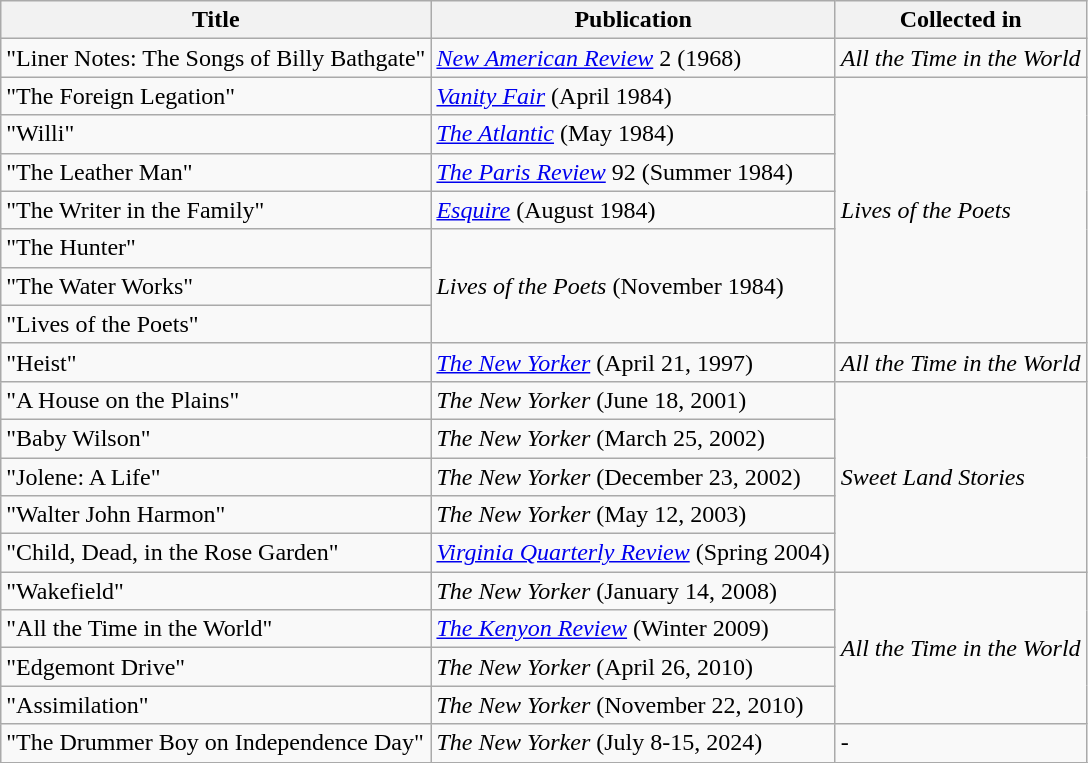<table class="wikitable">
<tr>
<th>Title</th>
<th>Publication</th>
<th>Collected in</th>
</tr>
<tr>
<td>"Liner Notes: The Songs of Billy Bathgate"</td>
<td><em><a href='#'>New American Review</a></em> 2 (1968)</td>
<td><em>All the Time in the World</em></td>
</tr>
<tr>
<td>"The Foreign Legation"</td>
<td><em><a href='#'>Vanity Fair</a></em> (April 1984)</td>
<td rowspan=7><em>Lives of the Poets</em></td>
</tr>
<tr>
<td>"Willi"</td>
<td><em><a href='#'>The Atlantic</a></em> (May 1984)</td>
</tr>
<tr>
<td>"The Leather Man"</td>
<td><em><a href='#'>The Paris Review</a></em> 92 (Summer 1984)</td>
</tr>
<tr>
<td>"The Writer in the Family"</td>
<td><em><a href='#'>Esquire</a></em> (August 1984)</td>
</tr>
<tr>
<td>"The Hunter"</td>
<td rowspan=3><em>Lives of the Poets</em> (November 1984)</td>
</tr>
<tr>
<td>"The Water Works"</td>
</tr>
<tr>
<td>"Lives of the Poets"</td>
</tr>
<tr>
<td>"Heist"</td>
<td><em><a href='#'>The New Yorker</a></em> (April 21, 1997)</td>
<td><em>All the Time in the World</em></td>
</tr>
<tr>
<td>"A House on the Plains"</td>
<td><em>The New Yorker</em> (June 18, 2001)</td>
<td rowspan=5><em>Sweet Land Stories</em></td>
</tr>
<tr>
<td>"Baby Wilson"</td>
<td><em>The New Yorker</em> (March 25, 2002)</td>
</tr>
<tr>
<td>"Jolene: A Life"</td>
<td><em>The New Yorker</em> (December 23, 2002)</td>
</tr>
<tr>
<td>"Walter John Harmon"</td>
<td><em>The New Yorker</em> (May 12, 2003)</td>
</tr>
<tr>
<td>"Child, Dead, in the Rose Garden"</td>
<td><em><a href='#'>Virginia Quarterly Review</a></em> (Spring 2004)</td>
</tr>
<tr>
<td>"Wakefield"</td>
<td><em>The New Yorker</em> (January 14, 2008)</td>
<td rowspan=4><em>All the Time in the World</em></td>
</tr>
<tr>
<td>"All the Time in the World"</td>
<td><em><a href='#'>The Kenyon Review</a></em> (Winter 2009)</td>
</tr>
<tr>
<td>"Edgemont Drive"</td>
<td><em>The New Yorker</em> (April 26, 2010)</td>
</tr>
<tr>
<td>"Assimilation"</td>
<td><em>The New Yorker</em> (November 22, 2010)</td>
</tr>
<tr>
<td>"The Drummer Boy on Independence Day"</td>
<td><em>The New Yorker</em> (July 8-15, 2024)</td>
<td>-</td>
</tr>
<tr>
</tr>
</table>
